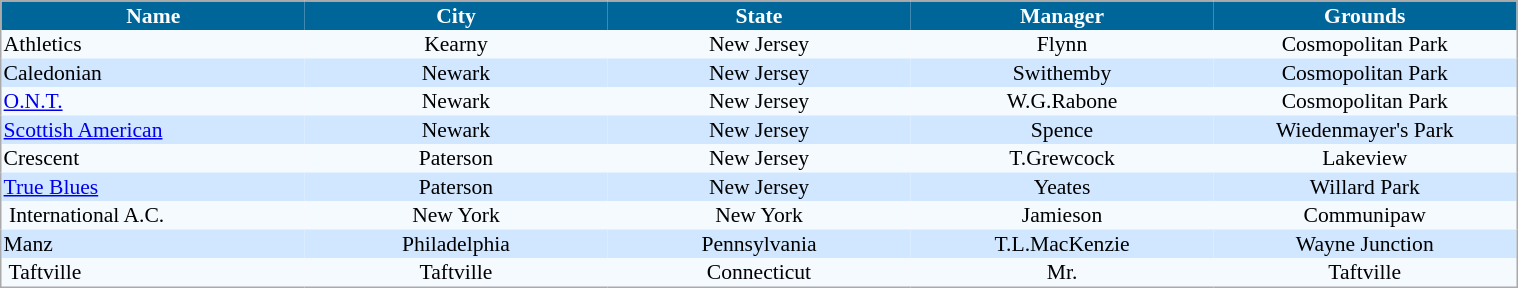<table align=center cellpadding="1" cellspacing="0" style="background: #f9f9f9; border: 1px #aaa solid; border-collapse: collapse; font-size: 90%;" width=80%>
<tr align=center bgcolor=#006699 style="color:white;">
<th width=20% colspan=1>Name</th>
<th width=20% colspan=1>City</th>
<th width=20% colspan=1>State</th>
<th width=20% colspan=1>Manager</th>
<th width=20% colspan=1>Grounds</th>
</tr>
<tr align=center bgcolor=#F5FAFF>
<td align=left>Athletics</td>
<td>Kearny</td>
<td>New Jersey</td>
<td>Flynn</td>
<td>Cosmopolitan Park</td>
</tr>
<tr align=center bgcolor=#D0E7FF>
<td align=left>Caledonian</td>
<td>Newark</td>
<td>New Jersey</td>
<td>Swithemby</td>
<td>Cosmopolitan Park</td>
</tr>
<tr align=center bgcolor=#F5FAFF>
<td align=left><a href='#'>O.N.T.</a></td>
<td>Newark</td>
<td>New Jersey</td>
<td>W.G.Rabone</td>
<td>Cosmopolitan Park</td>
</tr>
<tr align=center bgcolor=#D0E7FF>
<td align=left><a href='#'>Scottish American</a></td>
<td>Newark</td>
<td>New Jersey</td>
<td>Spence</td>
<td>Wiedenmayer's Park</td>
</tr>
<tr align=center bgcolor=#F5FAFF>
<td align=left>Crescent</td>
<td>Paterson</td>
<td>New Jersey</td>
<td>T.Grewcock</td>
<td>Lakeview</td>
</tr>
<tr align=center bgcolor=#D0E7FF>
<td align=left><a href='#'>True Blues</a></td>
<td>Paterson</td>
<td>New Jersey</td>
<td>Yeates</td>
<td>Willard Park</td>
</tr>
<tr align=center bgcolor=#F5FAFF>
<td align=left> International A.C.</td>
<td>New York</td>
<td>New York</td>
<td>Jamieson</td>
<td>Communipaw</td>
</tr>
<tr align=center bgcolor=#D0E7FF>
<td align=left>Manz</td>
<td>Philadelphia</td>
<td>Pennsylvania</td>
<td>T.L.MacKenzie</td>
<td>Wayne Junction</td>
</tr>
<tr align=center bgcolor=#F5FAFF>
<td align=left> Taftville</td>
<td>Taftville</td>
<td>Connecticut</td>
<td>Mr.</td>
<td>Taftville</td>
</tr>
</table>
